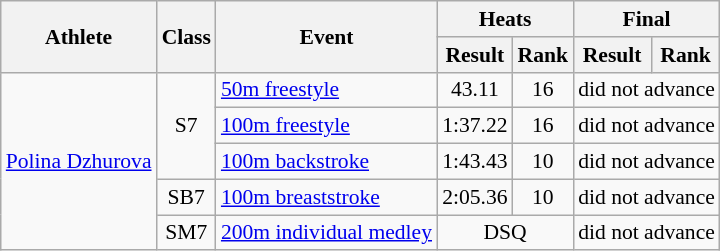<table class=wikitable style="font-size:90%">
<tr>
<th rowspan="2">Athlete</th>
<th rowspan="2">Class</th>
<th rowspan="2">Event</th>
<th colspan="2">Heats</th>
<th colspan="2">Final</th>
</tr>
<tr>
<th>Result</th>
<th>Rank</th>
<th>Result</th>
<th>Rank</th>
</tr>
<tr>
<td rowspan="5"><a href='#'>Polina Dzhurova</a></td>
<td rowspan="3" style="text-align:center;">S7</td>
<td><a href='#'>50m freestyle</a></td>
<td style="text-align:center;">43.11</td>
<td style="text-align:center;">16</td>
<td style="text-align:center;" colspan="2">did not advance</td>
</tr>
<tr>
<td><a href='#'>100m freestyle</a></td>
<td style="text-align:center;">1:37.22</td>
<td style="text-align:center;">16</td>
<td style="text-align:center;" colspan="2">did not advance</td>
</tr>
<tr>
<td><a href='#'>100m backstroke</a></td>
<td style="text-align:center;">1:43.43</td>
<td style="text-align:center;">10</td>
<td style="text-align:center;" colspan="2">did not advance</td>
</tr>
<tr>
<td style="text-align:center;">SB7</td>
<td><a href='#'>100m breaststroke</a></td>
<td style="text-align:center;">2:05.36</td>
<td style="text-align:center;">10</td>
<td style="text-align:center;" colspan="2">did not advance</td>
</tr>
<tr>
<td style="text-align:center;">SM7</td>
<td><a href='#'>200m individual medley</a></td>
<td style="text-align:center;" colspan="2">DSQ</td>
<td style="text-align:center;" colspan="2">did not advance</td>
</tr>
</table>
